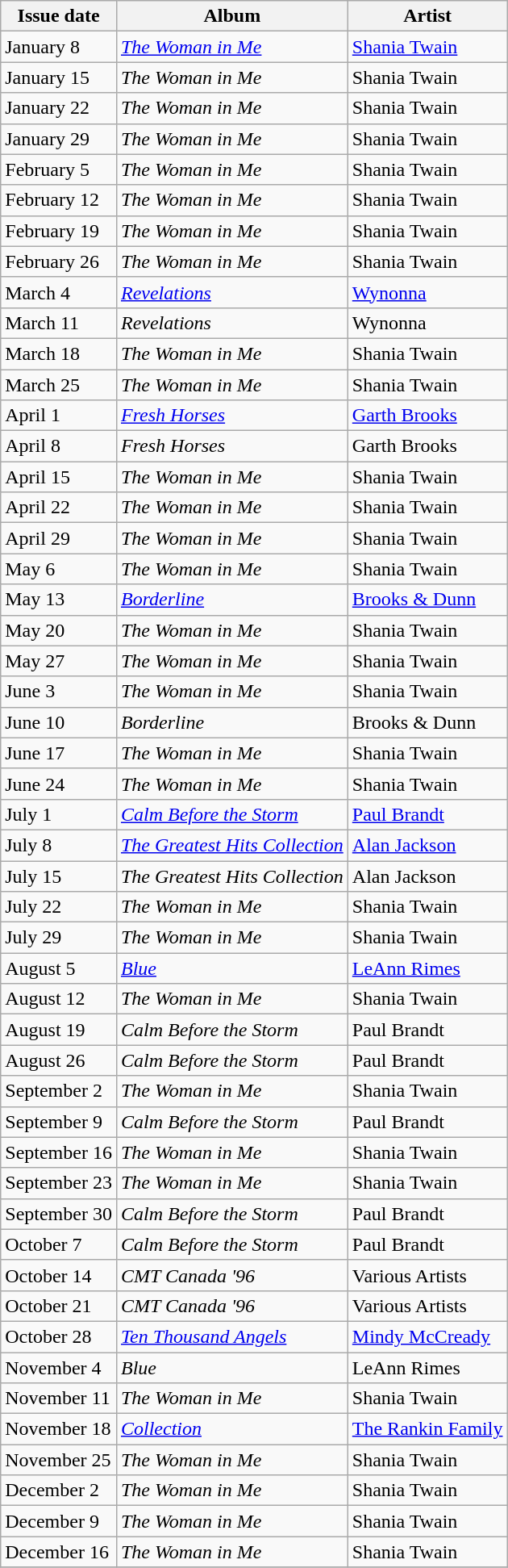<table class="wikitable">
<tr>
<th>Issue date</th>
<th>Album</th>
<th>Artist</th>
</tr>
<tr>
<td>January 8</td>
<td><em><a href='#'>The Woman in Me</a></em></td>
<td><a href='#'>Shania Twain</a></td>
</tr>
<tr>
<td>January 15</td>
<td><em>The Woman in Me</em></td>
<td>Shania Twain</td>
</tr>
<tr>
<td>January 22</td>
<td><em>The Woman in Me</em></td>
<td>Shania Twain</td>
</tr>
<tr>
<td>January 29</td>
<td><em>The Woman in Me</em></td>
<td>Shania Twain</td>
</tr>
<tr>
<td>February 5</td>
<td><em>The Woman in Me</em></td>
<td>Shania Twain</td>
</tr>
<tr>
<td>February 12</td>
<td><em>The Woman in Me</em></td>
<td>Shania Twain</td>
</tr>
<tr>
<td>February 19</td>
<td><em>The Woman in Me</em></td>
<td>Shania Twain</td>
</tr>
<tr>
<td>February 26</td>
<td><em>The Woman in Me</em></td>
<td>Shania Twain</td>
</tr>
<tr>
<td>March 4</td>
<td><em><a href='#'>Revelations</a></em></td>
<td><a href='#'>Wynonna</a></td>
</tr>
<tr>
<td>March 11</td>
<td><em>Revelations</em></td>
<td>Wynonna</td>
</tr>
<tr>
<td>March 18</td>
<td><em>The Woman in Me</em></td>
<td>Shania Twain</td>
</tr>
<tr>
<td>March 25</td>
<td><em>The Woman in Me</em></td>
<td>Shania Twain</td>
</tr>
<tr>
<td>April 1</td>
<td><em><a href='#'>Fresh Horses</a></em></td>
<td><a href='#'>Garth Brooks</a></td>
</tr>
<tr>
<td>April 8</td>
<td><em>Fresh Horses</em></td>
<td>Garth Brooks</td>
</tr>
<tr>
<td>April 15</td>
<td><em>The Woman in Me</em></td>
<td>Shania Twain</td>
</tr>
<tr>
<td>April 22</td>
<td><em>The Woman in Me</em></td>
<td>Shania Twain</td>
</tr>
<tr>
<td>April 29</td>
<td><em>The Woman in Me</em></td>
<td>Shania Twain</td>
</tr>
<tr>
<td>May 6</td>
<td><em>The Woman in Me</em></td>
<td>Shania Twain</td>
</tr>
<tr>
<td>May 13</td>
<td><em><a href='#'>Borderline</a></em></td>
<td><a href='#'>Brooks & Dunn</a></td>
</tr>
<tr>
<td>May 20</td>
<td><em>The Woman in Me</em></td>
<td>Shania Twain</td>
</tr>
<tr>
<td>May 27</td>
<td><em>The Woman in Me</em></td>
<td>Shania Twain</td>
</tr>
<tr>
<td>June 3</td>
<td><em>The Woman in Me</em></td>
<td>Shania Twain</td>
</tr>
<tr>
<td>June 10</td>
<td><em>Borderline</em></td>
<td>Brooks & Dunn</td>
</tr>
<tr>
<td>June 17</td>
<td><em>The Woman in Me</em></td>
<td>Shania Twain</td>
</tr>
<tr>
<td>June 24</td>
<td><em>The Woman in Me</em></td>
<td>Shania Twain</td>
</tr>
<tr>
<td>July 1</td>
<td><em><a href='#'>Calm Before the Storm</a></em></td>
<td><a href='#'>Paul Brandt</a></td>
</tr>
<tr>
<td>July 8</td>
<td><em><a href='#'>The Greatest Hits Collection</a></em></td>
<td><a href='#'>Alan Jackson</a></td>
</tr>
<tr>
<td>July 15</td>
<td><em>The Greatest Hits Collection</em></td>
<td>Alan Jackson</td>
</tr>
<tr>
<td>July 22</td>
<td><em>The Woman in Me</em></td>
<td>Shania Twain</td>
</tr>
<tr>
<td>July 29</td>
<td><em>The Woman in Me</em></td>
<td>Shania Twain</td>
</tr>
<tr>
<td>August 5</td>
<td><em><a href='#'>Blue</a></em></td>
<td><a href='#'>LeAnn Rimes</a></td>
</tr>
<tr>
<td>August 12</td>
<td><em>The Woman in Me</em></td>
<td>Shania Twain</td>
</tr>
<tr>
<td>August 19</td>
<td><em>Calm Before the Storm</em></td>
<td>Paul Brandt</td>
</tr>
<tr>
<td>August 26</td>
<td><em>Calm Before the Storm</em></td>
<td>Paul Brandt</td>
</tr>
<tr>
<td>September 2</td>
<td><em>The Woman in Me</em></td>
<td>Shania Twain</td>
</tr>
<tr>
<td>September 9</td>
<td><em>Calm Before the Storm</em></td>
<td>Paul Brandt</td>
</tr>
<tr>
<td>September 16</td>
<td><em>The Woman in Me</em></td>
<td>Shania Twain</td>
</tr>
<tr>
<td>September 23</td>
<td><em>The Woman in Me</em></td>
<td>Shania Twain</td>
</tr>
<tr>
<td>September 30</td>
<td><em>Calm Before the Storm</em></td>
<td>Paul Brandt</td>
</tr>
<tr>
<td>October 7</td>
<td><em>Calm Before the Storm</em></td>
<td>Paul Brandt</td>
</tr>
<tr>
<td>October 14</td>
<td><em>CMT Canada '96</em></td>
<td>Various Artists</td>
</tr>
<tr>
<td>October 21</td>
<td><em>CMT Canada '96</em></td>
<td>Various Artists</td>
</tr>
<tr>
<td>October 28</td>
<td><em><a href='#'>Ten Thousand Angels</a></em></td>
<td><a href='#'>Mindy McCready</a></td>
</tr>
<tr>
<td>November 4</td>
<td><em>Blue</em></td>
<td>LeAnn Rimes</td>
</tr>
<tr>
<td>November 11</td>
<td><em>The Woman in Me</em></td>
<td>Shania Twain</td>
</tr>
<tr>
<td>November 18</td>
<td><em><a href='#'>Collection</a></em></td>
<td><a href='#'>The Rankin Family</a></td>
</tr>
<tr>
<td>November 25</td>
<td><em>The Woman in Me</em></td>
<td>Shania Twain</td>
</tr>
<tr>
<td>December 2</td>
<td><em>The Woman in Me</em></td>
<td>Shania Twain</td>
</tr>
<tr>
<td>December 9</td>
<td><em>The Woman in Me</em></td>
<td>Shania Twain</td>
</tr>
<tr>
<td>December 16</td>
<td><em>The Woman in Me</em></td>
<td>Shania Twain</td>
</tr>
<tr>
</tr>
</table>
